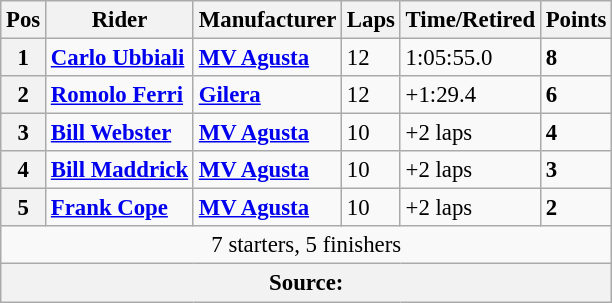<table class="wikitable" style="font-size: 95%;">
<tr>
<th>Pos</th>
<th>Rider</th>
<th>Manufacturer</th>
<th>Laps</th>
<th>Time/Retired</th>
<th>Points</th>
</tr>
<tr>
<th>1</th>
<td> <strong><a href='#'>Carlo Ubbiali</a></strong></td>
<td><strong><a href='#'>MV Agusta</a></strong></td>
<td>12</td>
<td>1:05:55.0</td>
<td><strong>8</strong></td>
</tr>
<tr>
<th>2</th>
<td> <strong><a href='#'>Romolo Ferri</a></strong></td>
<td><strong><a href='#'>Gilera</a></strong></td>
<td>12</td>
<td>+1:29.4</td>
<td><strong>6</strong></td>
</tr>
<tr>
<th>3</th>
<td> <strong><a href='#'>Bill Webster</a></strong></td>
<td><strong><a href='#'>MV Agusta</a></strong></td>
<td>10</td>
<td>+2 laps</td>
<td><strong>4</strong></td>
</tr>
<tr>
<th>4</th>
<td> <strong><a href='#'>Bill Maddrick</a></strong></td>
<td><strong><a href='#'>MV Agusta</a></strong></td>
<td>10</td>
<td>+2 laps</td>
<td><strong>3</strong></td>
</tr>
<tr>
<th>5</th>
<td> <strong><a href='#'>Frank Cope</a></strong></td>
<td><strong><a href='#'>MV Agusta</a></strong></td>
<td>10</td>
<td>+2 laps</td>
<td><strong>2</strong></td>
</tr>
<tr>
<td colspan=6 align=center>7 starters, 5 finishers</td>
</tr>
<tr>
<th colspan=6><strong>Source</strong>:</th>
</tr>
</table>
